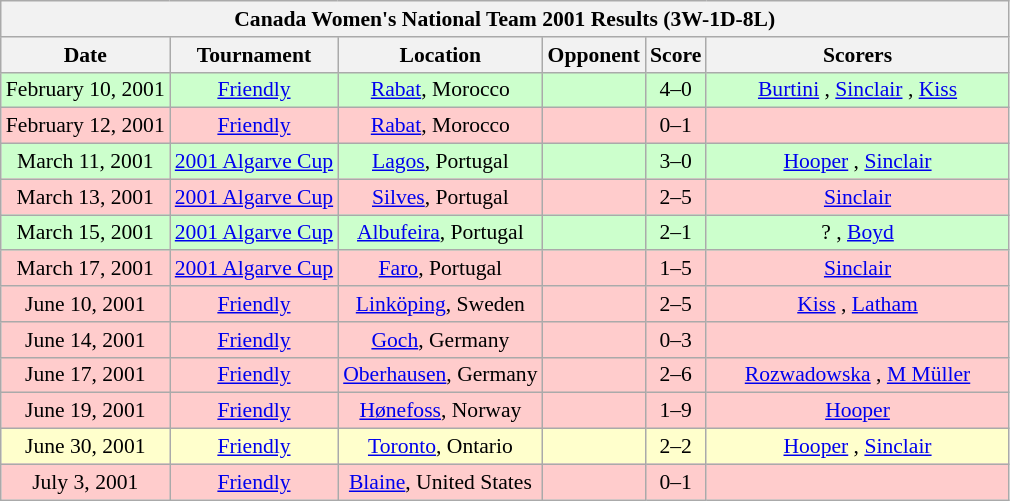<table class="wikitable collapsible collapsed" style="font-size:90%">
<tr>
<th colspan="6"><strong>Canada Women's National Team 2001 Results (3W-1D-8L)</strong></th>
</tr>
<tr>
<th>Date</th>
<th>Tournament</th>
<th>Location</th>
<th>Opponent</th>
<th>Score</th>
<th width=30%>Scorers</th>
</tr>
<tr style="background:#cfc;">
<td style="text-align: center;">February 10, 2001</td>
<td style="text-align: center;"><a href='#'>Friendly</a></td>
<td style="text-align: center;"><a href='#'>Rabat</a>, Morocco</td>
<td></td>
<td style="text-align: center;">4–0</td>
<td style="text-align: center;"><a href='#'>Burtini</a> , <a href='#'>Sinclair</a> , <a href='#'>Kiss</a> </td>
</tr>
<tr style="background:#fcc;">
<td style="text-align: center;">February 12, 2001</td>
<td style="text-align: center;"><a href='#'>Friendly</a></td>
<td style="text-align: center;"><a href='#'>Rabat</a>, Morocco</td>
<td></td>
<td style="text-align: center;">0–1</td>
<td style="text-align: center;"></td>
</tr>
<tr style="background:#cfc;">
<td style="text-align: center;">March 11, 2001</td>
<td style="text-align: center;"><a href='#'>2001 Algarve Cup</a></td>
<td style="text-align: center;"><a href='#'>Lagos</a>, Portugal</td>
<td></td>
<td style="text-align: center;">3–0</td>
<td style="text-align: center;"><a href='#'>Hooper</a> , <a href='#'>Sinclair</a> </td>
</tr>
<tr style="background:#fcc;">
<td style="text-align: center;">March 13, 2001</td>
<td style="text-align: center;"><a href='#'>2001 Algarve Cup</a></td>
<td style="text-align: center;"><a href='#'>Silves</a>, Portugal</td>
<td></td>
<td style="text-align: center;">2–5</td>
<td style="text-align: center;"><a href='#'>Sinclair</a> </td>
</tr>
<tr style="background:#cfc;">
<td style="text-align: center;">March 15, 2001</td>
<td style="text-align: center;"><a href='#'>2001 Algarve Cup</a></td>
<td style="text-align: center;"><a href='#'>Albufeira</a>, Portugal</td>
<td></td>
<td style="text-align: center;">2–1</td>
<td style="text-align: center;">? , <a href='#'>Boyd</a> </td>
</tr>
<tr style="background:#fcc;">
<td style="text-align: center;">March 17, 2001</td>
<td style="text-align: center;"><a href='#'>2001 Algarve Cup</a></td>
<td style="text-align: center;"><a href='#'>Faro</a>, Portugal</td>
<td></td>
<td style="text-align: center;">1–5</td>
<td style="text-align: center;"><a href='#'>Sinclair</a> </td>
</tr>
<tr style="background:#fcc;">
<td style="text-align: center;">June 10, 2001</td>
<td style="text-align: center;"><a href='#'>Friendly</a></td>
<td style="text-align: center;"><a href='#'>Linköping</a>, Sweden</td>
<td></td>
<td style="text-align: center;">2–5</td>
<td style="text-align: center;"><a href='#'>Kiss</a> , <a href='#'>Latham</a> </td>
</tr>
<tr style="background:#fcc;">
<td style="text-align: center;">June 14, 2001</td>
<td style="text-align: center;"><a href='#'>Friendly</a></td>
<td style="text-align: center;"><a href='#'>Goch</a>, Germany</td>
<td></td>
<td style="text-align: center;">0–3</td>
<td style="text-align: center;"></td>
</tr>
<tr style="background:#fcc;">
<td style="text-align: center;">June 17, 2001</td>
<td style="text-align: center;"><a href='#'>Friendly</a></td>
<td style="text-align: center;"><a href='#'>Oberhausen</a>, Germany</td>
<td></td>
<td style="text-align: center;">2–6</td>
<td style="text-align: center;"><a href='#'>Rozwadowska</a> , <a href='#'>M Müller</a> </td>
</tr>
<tr style="background:#fcc;">
<td style="text-align: center;">June 19, 2001</td>
<td style="text-align: center;"><a href='#'>Friendly</a></td>
<td style="text-align: center;"><a href='#'>Hønefoss</a>, Norway</td>
<td></td>
<td style="text-align: center;">1–9</td>
<td style="text-align: center;"><a href='#'>Hooper</a> </td>
</tr>
<tr style="background:#ffc;">
<td style="text-align: center;">June 30, 2001</td>
<td style="text-align: center;"><a href='#'>Friendly</a></td>
<td style="text-align: center;"><a href='#'>Toronto</a>, Ontario</td>
<td></td>
<td style="text-align: center;">2–2</td>
<td style="text-align: center;"><a href='#'>Hooper</a> , <a href='#'>Sinclair</a> </td>
</tr>
<tr style="background:#fcc;">
<td style="text-align: center;">July 3, 2001</td>
<td style="text-align: center;"><a href='#'>Friendly</a></td>
<td style="text-align: center;"><a href='#'>Blaine</a>, United States</td>
<td></td>
<td style="text-align: center;">0–1</td>
<td style="text-align: center;"></td>
</tr>
</table>
